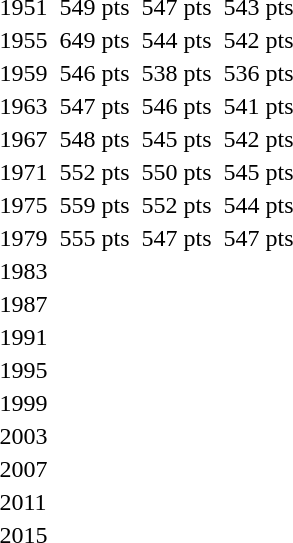<table>
<tr>
<td>1951</td>
<td></td>
<td>549 pts</td>
<td></td>
<td>547 pts</td>
<td></td>
<td>543 pts</td>
</tr>
<tr>
<td>1955</td>
<td></td>
<td>649 pts</td>
<td></td>
<td>544 pts</td>
<td></td>
<td>542 pts</td>
</tr>
<tr>
<td>1959</td>
<td></td>
<td>546 pts</td>
<td></td>
<td>538 pts</td>
<td></td>
<td>536 pts</td>
</tr>
<tr>
<td>1963</td>
<td></td>
<td>547 pts</td>
<td></td>
<td>546 pts</td>
<td></td>
<td>541 pts</td>
</tr>
<tr>
<td>1967</td>
<td></td>
<td>548 pts</td>
<td></td>
<td>545 pts</td>
<td></td>
<td>542 pts</td>
</tr>
<tr>
<td>1971</td>
<td></td>
<td>552 pts</td>
<td></td>
<td>550 pts</td>
<td></td>
<td>545 pts</td>
</tr>
<tr>
<td>1975</td>
<td></td>
<td>559 pts</td>
<td></td>
<td>552 pts</td>
<td></td>
<td>544 pts</td>
</tr>
<tr>
<td>1979</td>
<td></td>
<td>555 pts</td>
<td></td>
<td>547 pts</td>
<td></td>
<td>547 pts</td>
</tr>
<tr>
<td>1983</td>
<td></td>
<td></td>
<td></td>
<td></td>
<td></td>
<td></td>
</tr>
<tr>
<td>1987</td>
<td></td>
<td></td>
<td></td>
<td></td>
<td></td>
<td></td>
</tr>
<tr>
<td>1991</td>
<td></td>
<td></td>
<td></td>
<td></td>
<td></td>
<td></td>
</tr>
<tr>
<td>1995</td>
<td></td>
<td></td>
<td></td>
<td></td>
<td></td>
<td></td>
</tr>
<tr>
<td>1999</td>
<td></td>
<td></td>
<td></td>
<td></td>
<td></td>
<td></td>
</tr>
<tr>
<td>2003</td>
<td></td>
<td></td>
<td></td>
<td></td>
<td></td>
<td></td>
</tr>
<tr>
<td>2007</td>
<td></td>
<td></td>
<td></td>
<td></td>
<td></td>
<td></td>
</tr>
<tr>
<td>2011</td>
<td></td>
<td></td>
<td></td>
<td></td>
<td></td>
<td></td>
</tr>
<tr>
<td>2015</td>
<td></td>
<td></td>
<td></td>
<td></td>
<td></td>
<td></td>
</tr>
</table>
